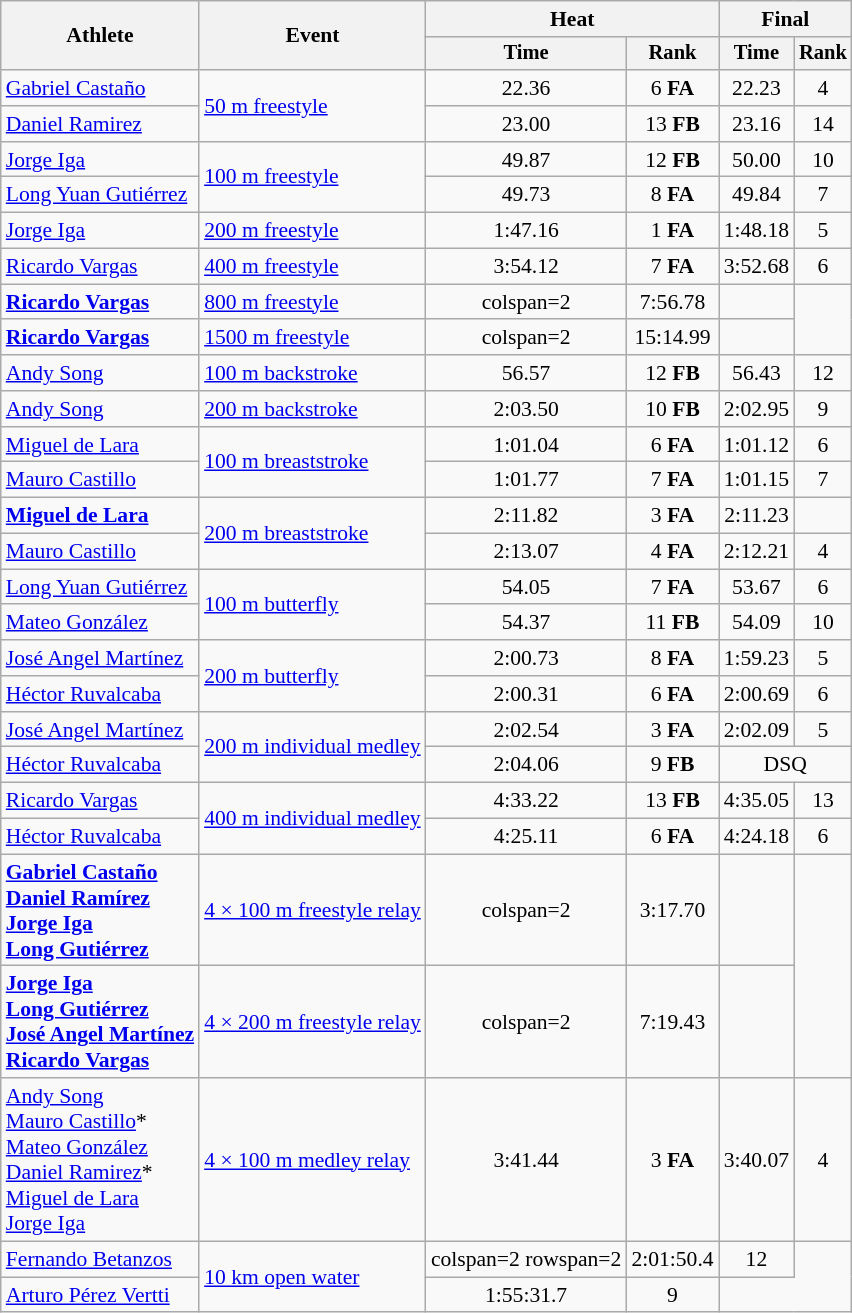<table class=wikitable style=font-size:90%;text-align:center>
<tr>
<th rowspan=2>Athlete</th>
<th rowspan=2>Event</th>
<th colspan=2>Heat</th>
<th colspan=2>Final</th>
</tr>
<tr style=font-size:95%>
<th>Time</th>
<th>Rank</th>
<th>Time</th>
<th>Rank</th>
</tr>
<tr>
<td align=left><a href='#'>Gabriel Castaño</a></td>
<td align=left rowspan=2><a href='#'>50 m freestyle</a></td>
<td>22.36</td>
<td>6 <strong>FA</strong></td>
<td>22.23</td>
<td>4</td>
</tr>
<tr>
<td align=left><a href='#'>Daniel Ramirez</a></td>
<td>23.00</td>
<td>13 <strong>FB</strong></td>
<td>23.16</td>
<td>14</td>
</tr>
<tr>
<td align=left><a href='#'>Jorge Iga</a></td>
<td align=left rowspan=2><a href='#'>100 m freestyle</a></td>
<td>49.87</td>
<td>12 <strong>FB</strong></td>
<td>50.00</td>
<td>10</td>
</tr>
<tr>
<td align=left><a href='#'>Long Yuan Gutiérrez</a></td>
<td>49.73</td>
<td>8 <strong>FA</strong></td>
<td>49.84</td>
<td>7</td>
</tr>
<tr>
<td align=left><a href='#'>Jorge Iga</a></td>
<td align=left><a href='#'>200 m freestyle</a></td>
<td>1:47.16</td>
<td>1 <strong>FA</strong></td>
<td>1:48.18</td>
<td>5</td>
</tr>
<tr>
<td align=left><a href='#'>Ricardo Vargas</a></td>
<td align=left><a href='#'>400 m freestyle</a></td>
<td>3:54.12</td>
<td>7 <strong>FA</strong></td>
<td>3:52.68</td>
<td>6</td>
</tr>
<tr>
<td align=left><strong><a href='#'>Ricardo Vargas</a></strong></td>
<td align=left><a href='#'>800 m freestyle</a></td>
<td>colspan=2 </td>
<td>7:56.78</td>
<td></td>
</tr>
<tr>
<td align=left><strong><a href='#'>Ricardo Vargas</a></strong></td>
<td align=left><a href='#'>1500 m freestyle</a></td>
<td>colspan=2 </td>
<td>15:14.99</td>
<td></td>
</tr>
<tr>
<td align=left><a href='#'>Andy Song</a></td>
<td align=left><a href='#'>100 m backstroke</a></td>
<td>56.57</td>
<td>12 <strong>FB</strong></td>
<td>56.43</td>
<td>12</td>
</tr>
<tr>
<td align=left><a href='#'>Andy Song</a></td>
<td align=left><a href='#'>200 m backstroke</a></td>
<td>2:03.50</td>
<td>10 <strong>FB</strong></td>
<td>2:02.95</td>
<td>9</td>
</tr>
<tr>
<td align=left><a href='#'>Miguel de Lara</a></td>
<td align=left rowspan=2><a href='#'>100 m breaststroke</a></td>
<td>1:01.04</td>
<td>6 <strong>FA</strong></td>
<td>1:01.12</td>
<td>6</td>
</tr>
<tr>
<td align=left><a href='#'>Mauro Castillo</a></td>
<td>1:01.77</td>
<td>7 <strong>FA</strong></td>
<td>1:01.15</td>
<td>7</td>
</tr>
<tr>
<td align=left><strong><a href='#'>Miguel de Lara</a></strong></td>
<td align=left rowspan=2><a href='#'>200 m breaststroke</a></td>
<td>2:11.82</td>
<td>3 <strong>FA</strong></td>
<td>2:11.23</td>
<td></td>
</tr>
<tr>
<td align=left><a href='#'>Mauro Castillo</a></td>
<td>2:13.07</td>
<td>4 <strong>FA</strong></td>
<td>2:12.21</td>
<td>4</td>
</tr>
<tr>
<td align=left><a href='#'>Long Yuan Gutiérrez</a></td>
<td align=left rowspan=2><a href='#'>100 m butterfly</a></td>
<td>54.05</td>
<td>7 <strong>FA</strong></td>
<td>53.67</td>
<td>6</td>
</tr>
<tr>
<td align=left><a href='#'>Mateo González</a></td>
<td>54.37</td>
<td>11 <strong>FB</strong></td>
<td>54.09</td>
<td>10</td>
</tr>
<tr>
<td align=left><a href='#'>José Angel Martínez</a></td>
<td align=left rowspan=2><a href='#'>200 m butterfly</a></td>
<td>2:00.73</td>
<td>8 <strong>FA</strong></td>
<td>1:59.23</td>
<td>5</td>
</tr>
<tr>
<td align=left><a href='#'>Héctor Ruvalcaba</a></td>
<td>2:00.31</td>
<td>6 <strong>FA</strong></td>
<td>2:00.69</td>
<td>6</td>
</tr>
<tr>
<td align=left><a href='#'>José Angel Martínez</a></td>
<td align=left rowspan=2><a href='#'>200 m individual medley</a></td>
<td>2:02.54</td>
<td>3 <strong>FA</strong></td>
<td>2:02.09</td>
<td>5</td>
</tr>
<tr>
<td align=left><a href='#'>Héctor Ruvalcaba</a></td>
<td>2:04.06</td>
<td>9 <strong>FB</strong></td>
<td colspan=2>DSQ</td>
</tr>
<tr>
<td align=left><a href='#'>Ricardo Vargas</a></td>
<td align=left rowspan=2><a href='#'>400 m individual medley</a></td>
<td>4:33.22</td>
<td>13 <strong>FB</strong></td>
<td>4:35.05</td>
<td>13</td>
</tr>
<tr>
<td align=left><a href='#'>Héctor Ruvalcaba</a></td>
<td>4:25.11</td>
<td>6 <strong>FA</strong></td>
<td>4:24.18</td>
<td>6</td>
</tr>
<tr>
<td align=left><strong><a href='#'>Gabriel Castaño</a><br><a href='#'>Daniel Ramírez</a><br><a href='#'>Jorge Iga</a><br><a href='#'>Long Gutiérrez</a></strong></td>
<td align=left><a href='#'>4 × 100 m freestyle relay</a></td>
<td>colspan=2 </td>
<td>3:17.70</td>
<td></td>
</tr>
<tr>
<td align=left><strong><a href='#'>Jorge Iga</a><br><a href='#'>Long Gutiérrez</a><br><a href='#'>José Angel Martínez</a><br><a href='#'>Ricardo Vargas</a></strong></td>
<td align=left><a href='#'>4 × 200 m freestyle relay</a></td>
<td>colspan=2 </td>
<td>7:19.43</td>
<td></td>
</tr>
<tr>
<td align=left><a href='#'>Andy Song</a><br><a href='#'>Mauro Castillo</a>*<br><a href='#'>Mateo González</a><br><a href='#'>Daniel Ramirez</a>*<br><a href='#'>Miguel de Lara</a><br><a href='#'>Jorge Iga</a></td>
<td align=left><a href='#'>4 × 100 m medley relay</a></td>
<td>3:41.44</td>
<td>3 <strong>FA</strong></td>
<td>3:40.07</td>
<td>4</td>
</tr>
<tr>
<td align=left><a href='#'>Fernando Betanzos</a></td>
<td align=left rowspan=2><a href='#'>10 km open water</a></td>
<td>colspan=2 rowspan=2 </td>
<td>2:01:50.4</td>
<td>12</td>
</tr>
<tr>
<td align=left><a href='#'>Arturo Pérez Vertti</a></td>
<td>1:55:31.7</td>
<td>9</td>
</tr>
</table>
